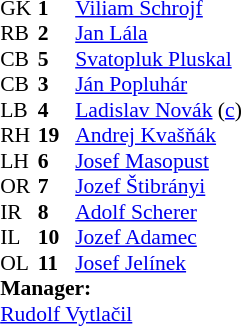<table style="font-size: 90%" cellspacing="0" cellpadding="0" align=center>
<tr>
<th width="25"></th>
<th width="25"></th>
</tr>
<tr>
<td>GK</td>
<td><strong>1</strong></td>
<td><a href='#'>Viliam Schrojf</a></td>
</tr>
<tr>
<td>RB</td>
<td><strong>2</strong></td>
<td><a href='#'>Jan Lála</a></td>
</tr>
<tr>
<td>CB</td>
<td><strong>5</strong></td>
<td><a href='#'>Svatopluk Pluskal</a></td>
</tr>
<tr>
<td>CB</td>
<td><strong>3</strong></td>
<td><a href='#'>Ján Popluhár</a></td>
</tr>
<tr>
<td>LB</td>
<td><strong>4</strong></td>
<td><a href='#'>Ladislav Novák</a> (<a href='#'>c</a>)</td>
</tr>
<tr>
<td>RH</td>
<td><strong>19</strong></td>
<td><a href='#'>Andrej Kvašňák</a></td>
</tr>
<tr>
<td>LH</td>
<td><strong>6</strong></td>
<td><a href='#'>Josef Masopust</a></td>
</tr>
<tr>
<td>OR</td>
<td><strong>7</strong></td>
<td><a href='#'>Jozef Štibrányi</a></td>
</tr>
<tr>
<td>IR</td>
<td><strong>8</strong></td>
<td><a href='#'>Adolf Scherer</a></td>
</tr>
<tr>
<td>IL</td>
<td><strong>10</strong></td>
<td><a href='#'>Jozef Adamec</a></td>
</tr>
<tr>
<td>OL</td>
<td><strong>11</strong></td>
<td><a href='#'>Josef Jelínek</a></td>
</tr>
<tr>
<td colspan="3"><strong>Manager:</strong></td>
</tr>
<tr>
<td colspan="3"><a href='#'>Rudolf Vytlačil</a></td>
</tr>
</table>
